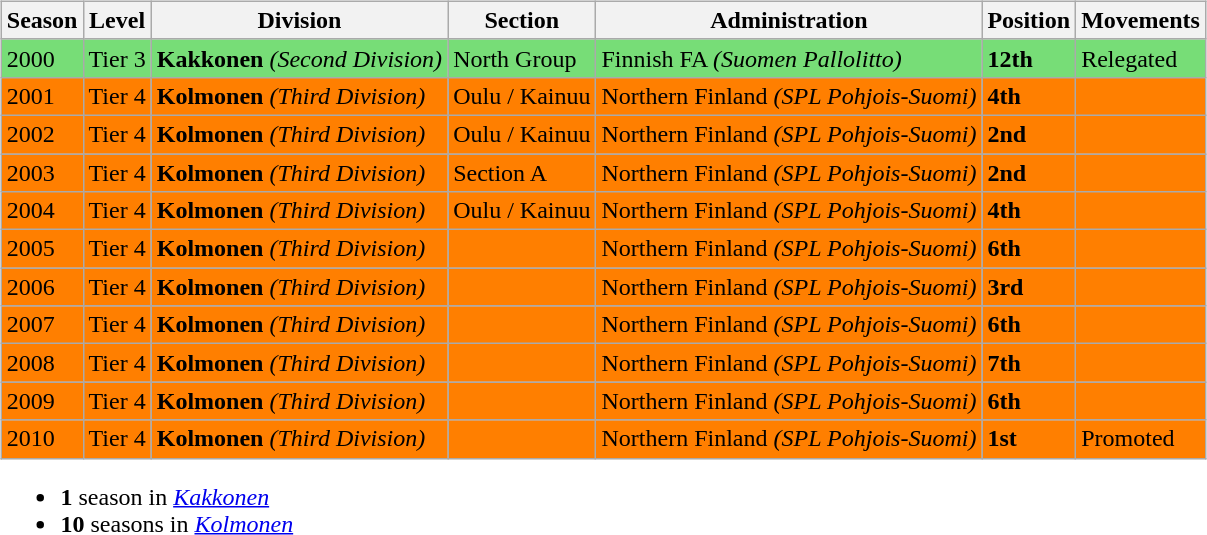<table>
<tr>
<td valign="top" width=0%><br><table class="wikitable">
<tr style="background:#f0f6fa;">
<th><strong>Season</strong></th>
<th><strong>Level</strong></th>
<th><strong>Division</strong></th>
<th><strong>Section</strong></th>
<th><strong>Administration</strong></th>
<th><strong>Position</strong></th>
<th><strong>Movements</strong></th>
</tr>
<tr>
<td style="background:#77DD77;">2000</td>
<td style="background:#77DD77;">Tier 3</td>
<td style="background:#77DD77;"><strong>Kakkonen</strong> <em>(Second Division)</em></td>
<td style="background:#77DD77;">North Group</td>
<td style="background:#77DD77;">Finnish FA <em>(Suomen Pallolitto)</em></td>
<td style="background:#77DD77;"><strong>12th</strong></td>
<td style="background:#77DD77;">Relegated</td>
</tr>
<tr>
<td style="background:#FF7F00;">2001</td>
<td style="background:#FF7F00;">Tier 4</td>
<td style="background:#FF7F00;"><strong>Kolmonen</strong> <em>(Third Division)</em></td>
<td style="background:#FF7F00;">Oulu / Kainuu</td>
<td style="background:#FF7F00;">Northern Finland  <em>(SPL Pohjois-Suomi)</em></td>
<td style="background:#FF7F00;"><strong>4th</strong></td>
<td style="background:#FF7F00;"></td>
</tr>
<tr>
<td style="background:#FF7F00;">2002</td>
<td style="background:#FF7F00;">Tier 4</td>
<td style="background:#FF7F00;"><strong>Kolmonen</strong> <em>(Third Division)</em></td>
<td style="background:#FF7F00;">Oulu / Kainuu</td>
<td style="background:#FF7F00;">Northern Finland  <em>(SPL Pohjois-Suomi)</em></td>
<td style="background:#FF7F00;"><strong>2nd</strong></td>
<td style="background:#FF7F00;"></td>
</tr>
<tr>
<td style="background:#FF7F00;">2003</td>
<td style="background:#FF7F00;">Tier 4</td>
<td style="background:#FF7F00;"><strong>Kolmonen</strong> <em>(Third Division)</em></td>
<td style="background:#FF7F00;">Section A</td>
<td style="background:#FF7F00;">Northern Finland  <em>(SPL Pohjois-Suomi)</em></td>
<td style="background:#FF7F00;"><strong>2nd</strong></td>
<td style="background:#FF7F00;"></td>
</tr>
<tr>
<td style="background:#FF7F00;">2004</td>
<td style="background:#FF7F00;">Tier 4</td>
<td style="background:#FF7F00;"><strong>Kolmonen</strong> <em>(Third Division)</em></td>
<td style="background:#FF7F00;">Oulu / Kainuu</td>
<td style="background:#FF7F00;">Northern Finland  <em>(SPL Pohjois-Suomi)</em></td>
<td style="background:#FF7F00;"><strong>4th</strong></td>
<td style="background:#FF7F00;"></td>
</tr>
<tr>
<td style="background:#FF7F00;">2005</td>
<td style="background:#FF7F00;">Tier 4</td>
<td style="background:#FF7F00;"><strong>Kolmonen</strong> <em>(Third Division)</em></td>
<td style="background:#FF7F00;"></td>
<td style="background:#FF7F00;">Northern Finland  <em>(SPL Pohjois-Suomi)</em></td>
<td style="background:#FF7F00;"><strong>6th</strong></td>
<td style="background:#FF7F00;"></td>
</tr>
<tr>
<td style="background:#FF7F00;">2006</td>
<td style="background:#FF7F00;">Tier 4</td>
<td style="background:#FF7F00;"><strong>Kolmonen</strong> <em>(Third Division)</em></td>
<td style="background:#FF7F00;"></td>
<td style="background:#FF7F00;">Northern Finland  <em>(SPL Pohjois-Suomi)</em></td>
<td style="background:#FF7F00;"><strong>3rd</strong></td>
<td style="background:#FF7F00;"></td>
</tr>
<tr>
<td style="background:#FF7F00;">2007</td>
<td style="background:#FF7F00;">Tier 4</td>
<td style="background:#FF7F00;"><strong>Kolmonen</strong> <em>(Third Division)</em></td>
<td style="background:#FF7F00;"></td>
<td style="background:#FF7F00;">Northern Finland  <em>(SPL Pohjois-Suomi)</em></td>
<td style="background:#FF7F00;"><strong>6th</strong></td>
<td style="background:#FF7F00;"></td>
</tr>
<tr>
<td style="background:#FF7F00;">2008</td>
<td style="background:#FF7F00;">Tier 4</td>
<td style="background:#FF7F00;"><strong>Kolmonen</strong> <em>(Third Division)</em></td>
<td style="background:#FF7F00;"></td>
<td style="background:#FF7F00;">Northern Finland  <em>(SPL Pohjois-Suomi)</em></td>
<td style="background:#FF7F00;"><strong>7th</strong></td>
<td style="background:#FF7F00;"></td>
</tr>
<tr>
<td style="background:#FF7F00;">2009</td>
<td style="background:#FF7F00;">Tier 4</td>
<td style="background:#FF7F00;"><strong>Kolmonen</strong> <em>(Third Division)</em></td>
<td style="background:#FF7F00;"></td>
<td style="background:#FF7F00;">Northern Finland  <em>(SPL Pohjois-Suomi)</em></td>
<td style="background:#FF7F00;"><strong>6th</strong></td>
<td style="background:#FF7F00;"></td>
</tr>
<tr>
<td style="background:#FF7F00;">2010</td>
<td style="background:#FF7F00;">Tier 4</td>
<td style="background:#FF7F00;"><strong>Kolmonen</strong> <em>(Third Division)</em></td>
<td style="background:#FF7F00;"></td>
<td style="background:#FF7F00;">Northern Finland  <em>(SPL Pohjois-Suomi)</em></td>
<td style="background:#FF7F00;"><strong>1st</strong></td>
<td style="background:#FF7F00;">Promoted</td>
</tr>
</table>
<ul><li><strong>1</strong> season in <em><a href='#'>Kakkonen</a></em></li><li><strong>10</strong> seasons in <em><a href='#'>Kolmonen</a></em></li></ul></td>
</tr>
</table>
